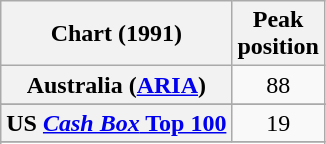<table class="wikitable sortable plainrowheaders">
<tr>
<th>Chart (1991)</th>
<th>Peak<br>position</th>
</tr>
<tr>
<th scope="row">Australia (<a href='#'>ARIA</a>)</th>
<td align="center">88</td>
</tr>
<tr>
</tr>
<tr>
<th scope="row">US <a href='#'><em>Cash Box</em> Top 100</a></th>
<td style="text-align:center;">19</td>
</tr>
<tr>
</tr>
<tr>
</tr>
</table>
